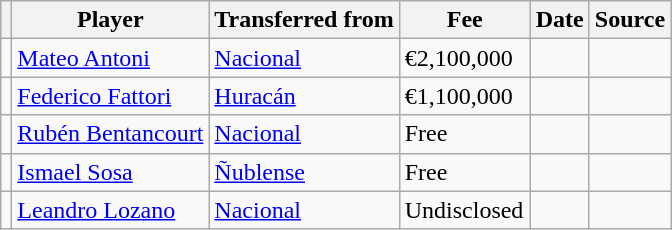<table class="wikitable plainrowheaders sortable">
<tr>
<th></th>
<th scope="col">Player</th>
<th>Transferred from</th>
<th style="width: 80px;">Fee</th>
<th scope="col">Date</th>
<th scope="col">Source</th>
</tr>
<tr>
<td align="center"></td>
<td> <a href='#'>Mateo Antoni</a></td>
<td> <a href='#'>Nacional</a></td>
<td>€2,100,000</td>
<td></td>
<td></td>
</tr>
<tr>
<td align="center"></td>
<td> <a href='#'>Federico Fattori</a></td>
<td> <a href='#'>Huracán</a></td>
<td>€1,100,000</td>
<td></td>
<td></td>
</tr>
<tr>
<td align="center"></td>
<td> <a href='#'>Rubén Bentancourt</a></td>
<td> <a href='#'>Nacional</a></td>
<td>Free</td>
<td></td>
<td></td>
</tr>
<tr>
<td align="center"></td>
<td> <a href='#'>Ismael Sosa</a></td>
<td> <a href='#'>Ñublense</a></td>
<td>Free</td>
<td></td>
<td></td>
</tr>
<tr>
<td align="center"></td>
<td> <a href='#'>Leandro Lozano</a></td>
<td> <a href='#'>Nacional</a></td>
<td>Undisclosed</td>
<td></td>
<td></td>
</tr>
</table>
